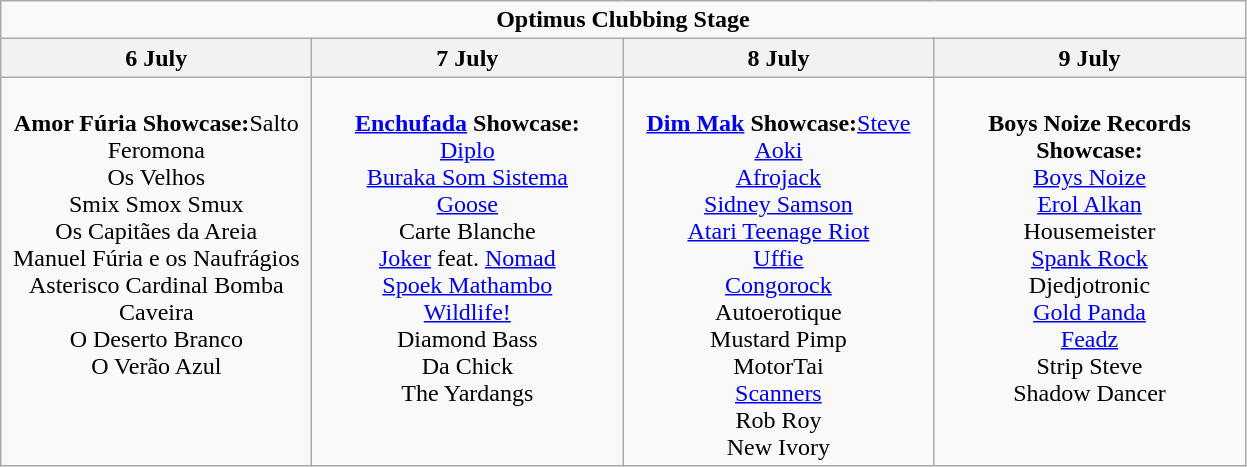<table class="wikitable">
<tr>
<td colspan="4" align="center"><strong>Optimus Clubbing Stage</strong></td>
</tr>
<tr>
<th>6 July</th>
<th>7 July</th>
<th>8 July</th>
<th>9 July</th>
</tr>
<tr>
<td valign="top" align="center" width="200"><br><strong>Amor Fúria Showcase:</strong>Salto<br>Feromona<br>Os Velhos<br>Smix Smox Smux<br>Os Capitães da Areia<br>Manuel Fúria e os Naufrágios<br>Asterisco Cardinal Bomba Caveira<br>O Deserto Branco<br>O Verão Azul</td>
<td valign="top" align="center" width="200"><br><strong><a href='#'>Enchufada</a> Showcase:</strong><br><a href='#'>Diplo</a><br><a href='#'>Buraka Som Sistema</a><br><a href='#'>Goose</a><br>Carte Blanche<br><a href='#'>Joker</a> feat. <a href='#'>Nomad</a><br><a href='#'>Spoek Mathambo</a><br><a href='#'>Wildlife!</a><br>Diamond Bass<br>Da Chick<br>The Yardangs</td>
<td valign="top" align="center" width="200"><br><strong><a href='#'>Dim Mak</a> Showcase:</strong><a href='#'>Steve Aoki</a><br><a href='#'>Afrojack</a><br><a href='#'>Sidney Samson</a><br><a href='#'>Atari Teenage Riot</a><br><a href='#'>Uffie</a><br><a href='#'>Congorock</a><br>Autoerotique<br>Mustard Pimp<br>MotorTai<br><a href='#'>Scanners</a><br>Rob Roy<br>New Ivory</td>
<td valign="top" align="center" width="200"><br><strong>Boys Noize Records Showcase:</strong><br><a href='#'>Boys Noize</a><br><a href='#'>Erol Alkan</a><br>Housemeister<br><a href='#'>Spank Rock</a><br>Djedjotronic<br><a href='#'>Gold Panda</a><br><a href='#'>Feadz</a><br>Strip Steve<br>Shadow Dancer</td>
</tr>
</table>
